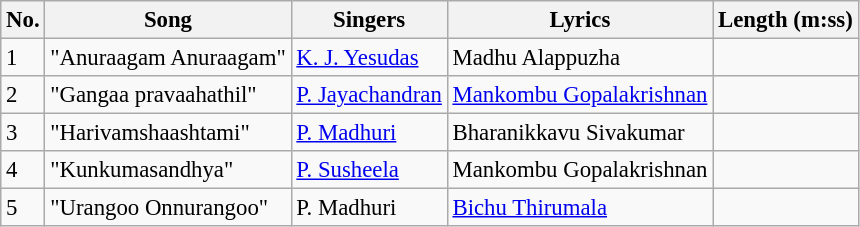<table class="wikitable" style="font-size:95%;">
<tr>
<th>No.</th>
<th>Song</th>
<th>Singers</th>
<th>Lyrics</th>
<th>Length (m:ss)</th>
</tr>
<tr>
<td>1</td>
<td>"Anuraagam Anuraagam"</td>
<td><a href='#'>K. J. Yesudas</a></td>
<td>Madhu Alappuzha</td>
<td></td>
</tr>
<tr>
<td>2</td>
<td>"Gangaa pravaahathil"</td>
<td><a href='#'>P. Jayachandran</a></td>
<td><a href='#'>Mankombu Gopalakrishnan</a></td>
<td></td>
</tr>
<tr>
<td>3</td>
<td>"Harivamshaashtami"</td>
<td><a href='#'>P. Madhuri</a></td>
<td>Bharanikkavu Sivakumar</td>
<td></td>
</tr>
<tr>
<td>4</td>
<td>"Kunkumasandhya"</td>
<td><a href='#'>P. Susheela</a></td>
<td>Mankombu Gopalakrishnan</td>
<td></td>
</tr>
<tr>
<td>5</td>
<td>"Urangoo Onnurangoo"</td>
<td>P. Madhuri</td>
<td><a href='#'>Bichu Thirumala</a></td>
<td></td>
</tr>
</table>
